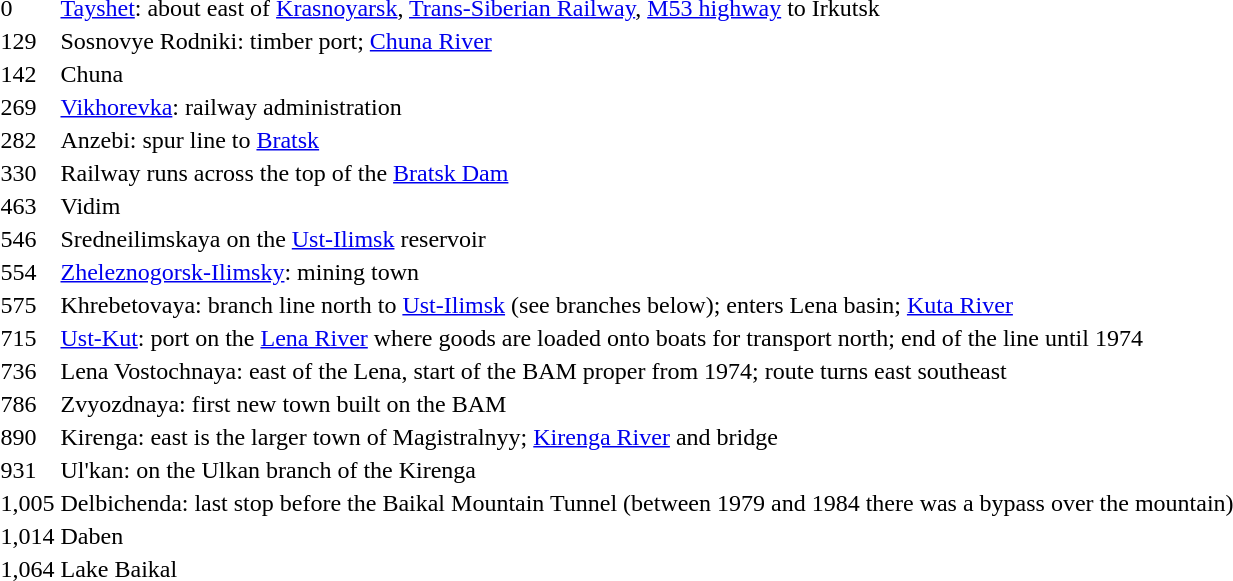<table>
<tr>
<td>0</td>
<td><a href='#'>Tayshet</a>: about  east of <a href='#'>Krasnoyarsk</a>, <a href='#'>Trans-Siberian Railway</a>, <a href='#'>M53 highway</a> to Irkutsk</td>
</tr>
<tr>
<td>129</td>
<td>Sosnovye Rodniki: timber port; <a href='#'>Chuna River</a></td>
</tr>
<tr>
<td>142</td>
<td>Chuna</td>
</tr>
<tr>
<td>269</td>
<td><a href='#'>Vikhorevka</a>: railway administration</td>
</tr>
<tr>
<td>282</td>
<td>Anzebi:  spur line to <a href='#'>Bratsk</a></td>
</tr>
<tr>
<td>330</td>
<td>Railway runs across the top of the <a href='#'>Bratsk Dam</a></td>
</tr>
<tr>
<td>463</td>
<td>Vidim</td>
</tr>
<tr>
<td>546</td>
<td>Sredneilimskaya on the <a href='#'>Ust-Ilimsk</a> reservoir</td>
</tr>
<tr>
<td>554</td>
<td><a href='#'>Zheleznogorsk-Ilimsky</a>: mining town</td>
</tr>
<tr>
<td>575</td>
<td>Khrebetovaya: branch line north to <a href='#'>Ust-Ilimsk</a> (see branches below); enters Lena basin; <a href='#'>Kuta River</a></td>
</tr>
<tr>
<td>715</td>
<td><a href='#'>Ust-Kut</a>: port on the <a href='#'>Lena River</a> where goods are loaded onto boats for transport north; end of the line until 1974</td>
</tr>
<tr>
<td>736</td>
<td>Lena Vostochnaya: east of the Lena, start of the BAM proper from 1974; route turns east southeast</td>
</tr>
<tr>
<td>786</td>
<td>Zvyozdnaya: first new town built on the BAM</td>
</tr>
<tr>
<td>890</td>
<td>Kirenga:  east is the larger town of Magistralnyy; <a href='#'>Kirenga River</a> and bridge</td>
</tr>
<tr>
<td>931</td>
<td>Ul'kan: on the Ulkan branch of the Kirenga</td>
</tr>
<tr>
<td>1,005</td>
<td>Delbichenda: last stop before the  Baikal Mountain Tunnel (between 1979 and 1984 there was a  bypass over the mountain)</td>
</tr>
<tr>
<td>1,014</td>
<td>Daben</td>
</tr>
<tr>
<td>1,064</td>
<td>Lake Baikal</td>
</tr>
</table>
